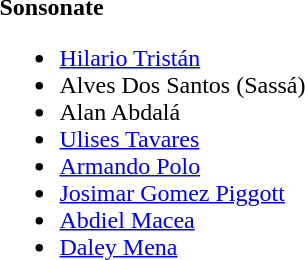<table>
<tr>
<td><strong>Sonsonate</strong><br><ul><li> <a href='#'>Hilario Tristán</a> </li><li> Alves Dos Santos (Sassá) </li><li> Alan Abdalá </li><li> <a href='#'>Ulises Tavares</a> </li><li> <a href='#'>Armando Polo</a></li><li> <a href='#'>Josimar Gomez Piggott</a></li><li> <a href='#'>Abdiel Macea</a></li><li> <a href='#'>Daley Mena</a></li></ul></td>
</tr>
</table>
